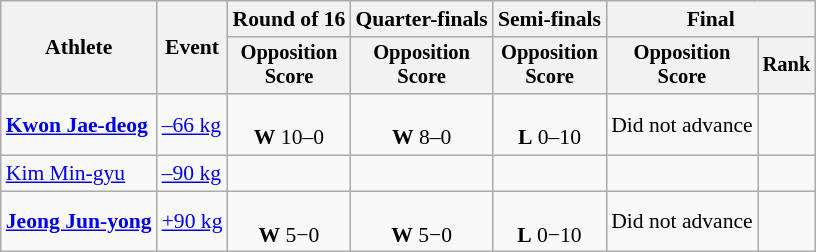<table class=wikitable style=font-size:90%;text-align:center>
<tr>
<th rowspan=2>Athlete</th>
<th rowspan=2>Event</th>
<th>Round of 16</th>
<th>Quarter-finals</th>
<th>Semi-finals</th>
<th colspan=2>Final</th>
</tr>
<tr style=font-size:95%>
<th>Opposition<br>Score</th>
<th>Opposition<br>Score</th>
<th>Opposition<br>Score</th>
<th>Opposition<br>Score</th>
<th>Rank</th>
</tr>
<tr>
<td align="left"><strong><a href='#'>Kwon Jae-deog</a></strong></td>
<td align="left"><a href='#'>–66 kg</a></td>
<td><br><strong>W</strong> 10–0</td>
<td><br><strong>W</strong> 8–0</td>
<td><br><strong>L</strong> 0–10</td>
<td>Did not advance</td>
<td></td>
</tr>
<tr>
<td align="left"><a href='#'>Kim Min-gyu</a></td>
<td align="left"><a href='#'>–90 kg</a></td>
<td></td>
<td><br></td>
<td></td>
<td></td>
<td></td>
</tr>
<tr>
<td align=left><strong><a href='#'>Jeong Jun-yong</a></strong></td>
<td align=left><a href='#'>+90 kg</a></td>
<td><br><strong>W</strong> 5−0</td>
<td><br><strong>W</strong> 5−0</td>
<td><br><strong>L</strong> 0−10</td>
<td>Did not advance</td>
<td></td>
</tr>
</table>
